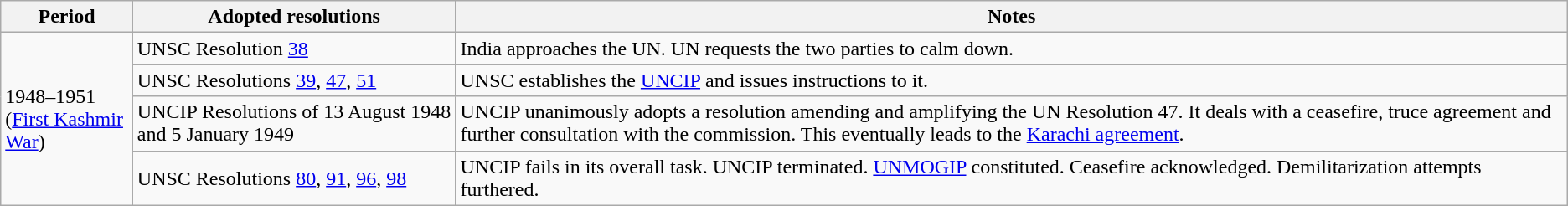<table class="wikitable">
<tr>
<th>Period</th>
<th>Adopted resolutions</th>
<th>Notes</th>
</tr>
<tr>
<td rowspan="4">1948–1951<br>(<a href='#'>First Kashmir War</a>)</td>
<td>UNSC Resolution <a href='#'>38</a></td>
<td>India approaches the UN. UN requests the two parties to calm down.</td>
</tr>
<tr>
<td>UNSC Resolutions <a href='#'>39</a>, <a href='#'>47</a>, <a href='#'>51</a></td>
<td>UNSC establishes the <a href='#'>UNCIP</a> and issues instructions to it.</td>
</tr>
<tr>
<td>UNCIP Resolutions of 13 August 1948 and 5 January 1949</td>
<td>UNCIP unanimously adopts a resolution amending and amplifying the UN Resolution 47. It deals with a ceasefire, truce agreement and further consultation with the commission. This eventually leads to the <a href='#'>Karachi agreement</a>.</td>
</tr>
<tr>
<td>UNSC Resolutions <a href='#'>80</a>, <a href='#'>91</a>, <a href='#'>96</a>, <a href='#'>98</a></td>
<td>UNCIP fails in its overall task. UNCIP terminated. <a href='#'>UNMOGIP</a> constituted. Ceasefire acknowledged. Demilitarization attempts furthered.</td>
</tr>
</table>
